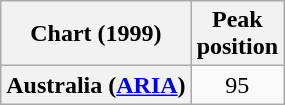<table class="wikitable plainrowheaders" style="text-align:center">
<tr>
<th>Chart (1999)</th>
<th>Peak<br>position</th>
</tr>
<tr>
<th scope="row">Australia (<a href='#'>ARIA</a>)</th>
<td>95</td>
</tr>
</table>
